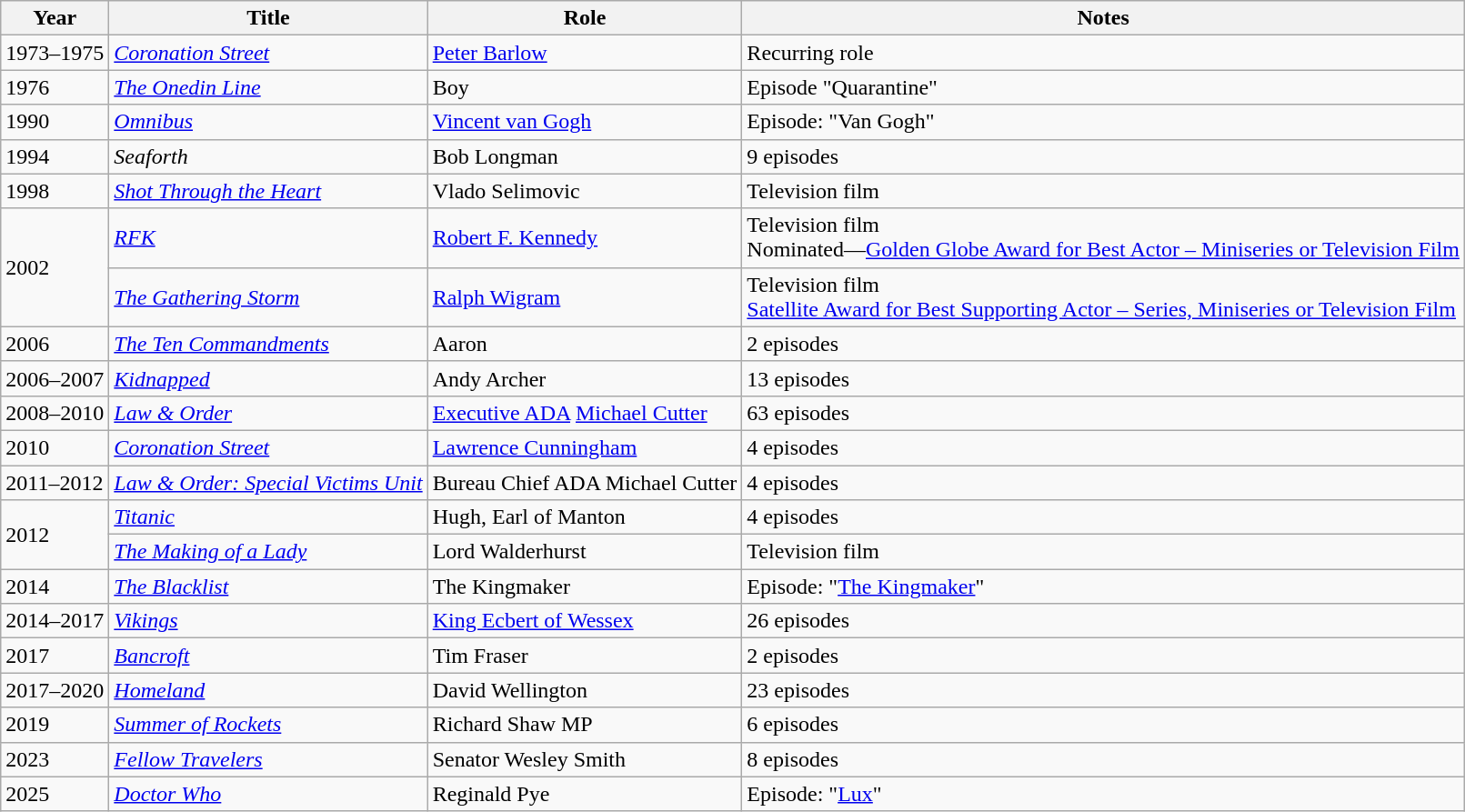<table class="wikitable sortable">
<tr>
<th>Year</th>
<th>Title</th>
<th>Role</th>
<th>Notes</th>
</tr>
<tr>
<td>1973–1975</td>
<td><em><a href='#'>Coronation Street</a></em></td>
<td><a href='#'>Peter Barlow</a></td>
<td>Recurring role</td>
</tr>
<tr>
<td>1976</td>
<td><em><a href='#'>The Onedin Line</a></em></td>
<td>Boy</td>
<td>Episode "Quarantine"</td>
</tr>
<tr>
<td>1990</td>
<td><em><a href='#'>Omnibus</a></em></td>
<td><a href='#'>Vincent van Gogh</a></td>
<td>Episode: "Van Gogh"</td>
</tr>
<tr>
<td>1994</td>
<td><em>Seaforth</em></td>
<td>Bob Longman</td>
<td>9 episodes</td>
</tr>
<tr>
<td>1998</td>
<td><em><a href='#'>Shot Through the Heart</a></em></td>
<td>Vlado Selimovic</td>
<td>Television film</td>
</tr>
<tr>
<td rowspan="2">2002</td>
<td><em><a href='#'>RFK</a></em></td>
<td><a href='#'>Robert F. Kennedy</a></td>
<td>Television film<br>Nominated—<a href='#'>Golden Globe Award for Best Actor – Miniseries or Television Film</a></td>
</tr>
<tr>
<td><em><a href='#'>The Gathering Storm</a></em></td>
<td><a href='#'>Ralph Wigram</a></td>
<td>Television film<br><a href='#'>Satellite Award for Best Supporting Actor – Series, Miniseries or Television Film</a></td>
</tr>
<tr>
<td>2006</td>
<td><em><a href='#'>The Ten Commandments</a></em></td>
<td>Aaron</td>
<td>2 episodes</td>
</tr>
<tr>
<td>2006–2007</td>
<td><em><a href='#'>Kidnapped</a></em></td>
<td>Andy Archer</td>
<td>13 episodes</td>
</tr>
<tr>
<td>2008–2010</td>
<td><em><a href='#'>Law & Order</a></em></td>
<td><a href='#'>Executive ADA</a> <a href='#'>Michael Cutter</a></td>
<td>63 episodes</td>
</tr>
<tr>
<td>2010</td>
<td><em><a href='#'>Coronation Street</a></em></td>
<td><a href='#'>Lawrence Cunningham</a></td>
<td>4 episodes</td>
</tr>
<tr>
<td>2011–2012</td>
<td><em><a href='#'>Law & Order: Special Victims Unit</a></em></td>
<td>Bureau Chief ADA Michael Cutter</td>
<td>4 episodes</td>
</tr>
<tr>
<td rowspan="2">2012</td>
<td><em><a href='#'>Titanic</a></em></td>
<td>Hugh, Earl of Manton</td>
<td>4 episodes</td>
</tr>
<tr>
<td><em><a href='#'>The Making of a Lady</a></em></td>
<td>Lord Walderhurst</td>
<td>Television film</td>
</tr>
<tr>
<td>2014</td>
<td><em><a href='#'>The Blacklist</a></em></td>
<td>The Kingmaker</td>
<td>Episode: "<a href='#'>The Kingmaker</a>"</td>
</tr>
<tr>
<td>2014–2017</td>
<td><em><a href='#'>Vikings</a></em></td>
<td><a href='#'>King Ecbert of Wessex</a></td>
<td>26 episodes</td>
</tr>
<tr>
<td>2017</td>
<td><em><a href='#'>Bancroft</a></em></td>
<td>Tim Fraser</td>
<td>2 episodes</td>
</tr>
<tr>
<td>2017–2020</td>
<td><em><a href='#'>Homeland</a></em></td>
<td>David Wellington</td>
<td>23 episodes</td>
</tr>
<tr>
<td>2019</td>
<td><em><a href='#'>Summer of Rockets</a></em></td>
<td>Richard Shaw MP</td>
<td>6 episodes</td>
</tr>
<tr>
<td>2023</td>
<td><em><a href='#'>Fellow Travelers</a></em></td>
<td>Senator Wesley Smith</td>
<td>8 episodes</td>
</tr>
<tr>
<td>2025</td>
<td><em><a href='#'>Doctor Who</a></em></td>
<td>Reginald Pye</td>
<td>Episode: "<a href='#'>Lux</a>"</td>
</tr>
</table>
